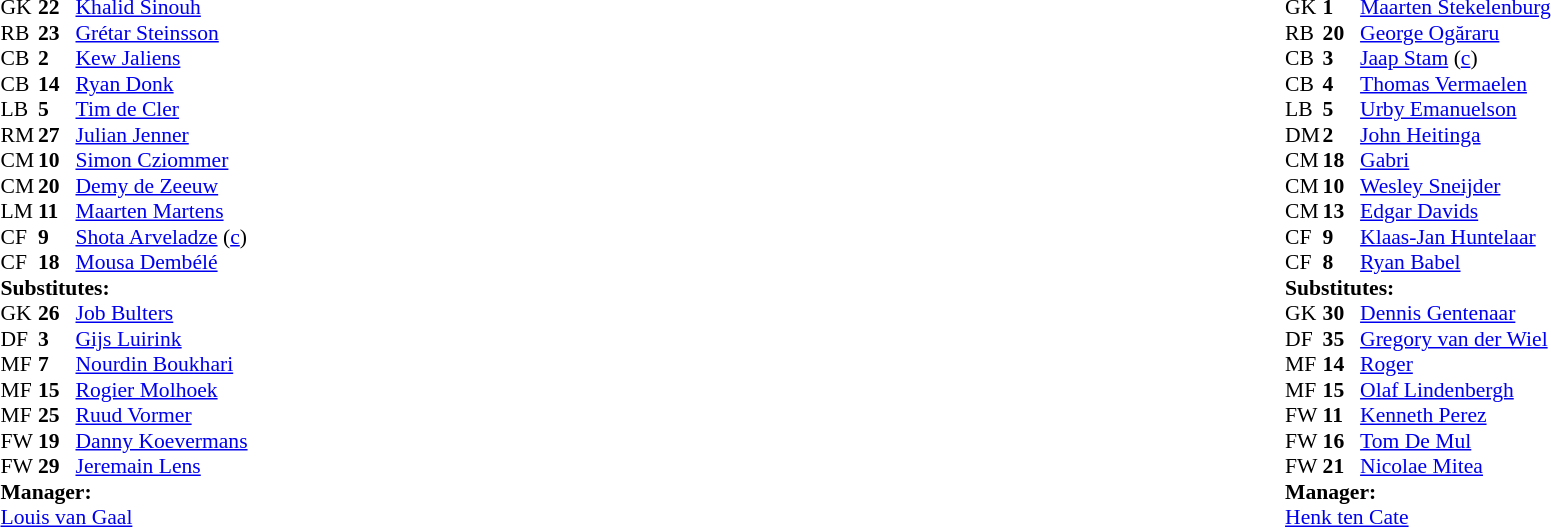<table style="width:100%;">
<tr>
<td style="vertical-align:top; width:40%;"><br><table style="font-size: 90%" cellspacing="0" cellpadding="0">
<tr>
<th width=25></th>
<th width=25></th>
</tr>
<tr>
<td>GK</td>
<td><strong>22</strong></td>
<td> <a href='#'>Khalid Sinouh</a></td>
</tr>
<tr>
<td>RB</td>
<td><strong>23</strong></td>
<td> <a href='#'>Grétar Steinsson</a></td>
</tr>
<tr>
<td>CB</td>
<td><strong>2</strong></td>
<td> <a href='#'>Kew Jaliens</a></td>
</tr>
<tr>
<td>CB</td>
<td><strong>14</strong></td>
<td> <a href='#'>Ryan Donk</a></td>
</tr>
<tr>
<td>LB</td>
<td><strong>5</strong></td>
<td> <a href='#'>Tim de Cler</a></td>
</tr>
<tr>
<td>RM</td>
<td><strong>27</strong></td>
<td> <a href='#'>Julian Jenner</a></td>
</tr>
<tr>
<td>CM</td>
<td><strong>10</strong></td>
<td> <a href='#'>Simon Cziommer</a></td>
<td></td>
<td></td>
</tr>
<tr>
<td>CM</td>
<td><strong>20</strong></td>
<td> <a href='#'>Demy de Zeeuw</a></td>
<td></td>
<td></td>
</tr>
<tr>
<td>LM</td>
<td><strong>11</strong></td>
<td> <a href='#'>Maarten Martens</a></td>
<td></td>
<td></td>
</tr>
<tr>
<td>CF</td>
<td><strong>9</strong></td>
<td> <a href='#'>Shota Arveladze</a> (<a href='#'>c</a>)</td>
</tr>
<tr>
<td>CF</td>
<td><strong>18</strong></td>
<td> <a href='#'>Mousa Dembélé</a></td>
</tr>
<tr>
<td colspan=3><strong>Substitutes:</strong></td>
</tr>
<tr>
<td>GK</td>
<td><strong>26</strong></td>
<td> <a href='#'>Job Bulters</a></td>
</tr>
<tr>
<td>DF</td>
<td><strong>3</strong></td>
<td> <a href='#'>Gijs Luirink</a></td>
</tr>
<tr>
<td>MF</td>
<td><strong>7</strong></td>
<td> <a href='#'>Nourdin Boukhari</a></td>
<td></td>
<td></td>
</tr>
<tr>
<td>MF</td>
<td><strong>15</strong></td>
<td> <a href='#'>Rogier Molhoek</a></td>
<td></td>
<td></td>
</tr>
<tr>
<td>MF</td>
<td><strong>25</strong></td>
<td> <a href='#'>Ruud Vormer</a></td>
</tr>
<tr>
<td>FW</td>
<td><strong>19</strong></td>
<td> <a href='#'>Danny Koevermans</a></td>
<td></td>
<td></td>
</tr>
<tr>
<td>FW</td>
<td><strong>29</strong></td>
<td> <a href='#'>Jeremain Lens</a></td>
</tr>
<tr>
<td colspan=3><strong>Manager:</strong></td>
</tr>
<tr>
<td colspan=4> <a href='#'>Louis van Gaal</a></td>
</tr>
</table>
</td>
<td valign="top"></td>
<td style="vertical-align:top; width:50%;"><br><table cellspacing="0" cellpadding="0" style="font-size:90%; margin:auto;">
<tr>
<th width=25></th>
<th width=25></th>
</tr>
<tr>
<td>GK</td>
<td><strong>1</strong></td>
<td> <a href='#'>Maarten Stekelenburg</a></td>
</tr>
<tr>
<td>RB</td>
<td><strong>20</strong></td>
<td> <a href='#'>George Ogăraru</a></td>
</tr>
<tr>
<td>CB</td>
<td><strong>3</strong></td>
<td> <a href='#'>Jaap Stam</a> (<a href='#'>c</a>)</td>
</tr>
<tr>
<td>CB</td>
<td><strong>4</strong></td>
<td> <a href='#'>Thomas Vermaelen</a></td>
</tr>
<tr>
<td>LB</td>
<td><strong>5</strong></td>
<td> <a href='#'>Urby Emanuelson</a></td>
<td></td>
<td></td>
</tr>
<tr>
<td>DM</td>
<td><strong>2</strong></td>
<td> <a href='#'>John Heitinga</a></td>
</tr>
<tr>
<td>CM</td>
<td><strong>18</strong></td>
<td> <a href='#'>Gabri</a></td>
<td></td>
</tr>
<tr>
<td>CM</td>
<td><strong>10</strong></td>
<td> <a href='#'>Wesley Sneijder</a></td>
<td></td>
<td></td>
</tr>
<tr>
<td>CM</td>
<td><strong>13</strong></td>
<td> <a href='#'>Edgar Davids</a></td>
</tr>
<tr>
<td>CF</td>
<td><strong>9</strong></td>
<td> <a href='#'>Klaas-Jan Huntelaar</a></td>
<td></td>
</tr>
<tr>
<td>CF</td>
<td><strong>8</strong></td>
<td> <a href='#'>Ryan Babel</a></td>
<td></td>
<td></td>
</tr>
<tr>
<td colspan=3><strong>Substitutes:</strong></td>
</tr>
<tr>
<td>GK</td>
<td><strong>30</strong></td>
<td> <a href='#'>Dennis Gentenaar</a></td>
</tr>
<tr>
<td>DF</td>
<td><strong>35</strong></td>
<td> <a href='#'>Gregory van der Wiel</a></td>
</tr>
<tr>
<td>MF</td>
<td><strong>14</strong></td>
<td> <a href='#'>Roger</a></td>
</tr>
<tr>
<td>MF</td>
<td><strong>15</strong></td>
<td> <a href='#'>Olaf Lindenbergh</a></td>
<td></td>
<td></td>
</tr>
<tr>
<td>FW</td>
<td><strong>11</strong></td>
<td> <a href='#'>Kenneth Perez</a></td>
<td></td>
<td></td>
</tr>
<tr>
<td>FW</td>
<td><strong>16</strong></td>
<td> <a href='#'>Tom De Mul</a></td>
<td></td>
<td></td>
</tr>
<tr>
<td>FW</td>
<td><strong>21</strong></td>
<td> <a href='#'>Nicolae Mitea</a></td>
</tr>
<tr>
<td colspan=3><strong>Manager:</strong></td>
</tr>
<tr>
<td colspan=4> <a href='#'>Henk ten Cate</a></td>
</tr>
</table>
</td>
</tr>
</table>
